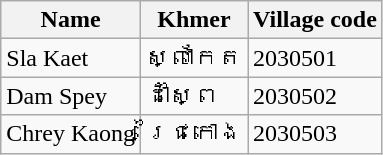<table class="wikitable sortable">
<tr>
<th>Name</th>
<th>Khmer</th>
<th>Village code</th>
</tr>
<tr>
<td>Sla Kaet</td>
<td>ស្លាកែត</td>
<td>2030501</td>
</tr>
<tr>
<td>Dam Spey</td>
<td>ដាំស្ពៃ</td>
<td>2030502</td>
</tr>
<tr>
<td>Chrey Kaong</td>
<td>ជ្រៃកោង</td>
<td>2030503</td>
</tr>
</table>
